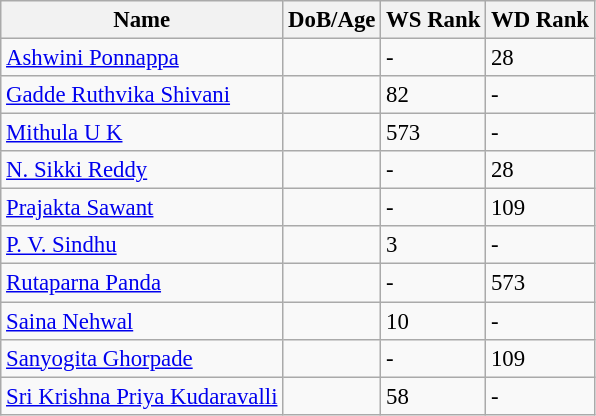<table class="wikitable" style="text-align: left; font-size:95%;">
<tr>
<th>Name</th>
<th>DoB/Age</th>
<th>WS Rank</th>
<th>WD Rank</th>
</tr>
<tr>
<td><a href='#'>Ashwini Ponnappa</a></td>
<td></td>
<td>-</td>
<td>28</td>
</tr>
<tr>
<td><a href='#'>Gadde Ruthvika Shivani</a></td>
<td></td>
<td>82</td>
<td>-</td>
</tr>
<tr>
<td><a href='#'>Mithula U K</a></td>
<td></td>
<td>573</td>
<td>-</td>
</tr>
<tr>
<td><a href='#'>N. Sikki Reddy</a></td>
<td></td>
<td>-</td>
<td>28</td>
</tr>
<tr>
<td><a href='#'>Prajakta Sawant</a></td>
<td></td>
<td>-</td>
<td>109</td>
</tr>
<tr>
<td><a href='#'>P. V. Sindhu</a></td>
<td></td>
<td>3</td>
<td>-</td>
</tr>
<tr>
<td><a href='#'>Rutaparna Panda</a></td>
<td></td>
<td>-</td>
<td>573</td>
</tr>
<tr>
<td><a href='#'>Saina Nehwal</a></td>
<td></td>
<td>10</td>
<td>-</td>
</tr>
<tr>
<td><a href='#'>Sanyogita Ghorpade</a></td>
<td></td>
<td>-</td>
<td>109</td>
</tr>
<tr>
<td><a href='#'>Sri Krishna Priya Kudaravalli</a></td>
<td></td>
<td>58</td>
<td>-</td>
</tr>
</table>
